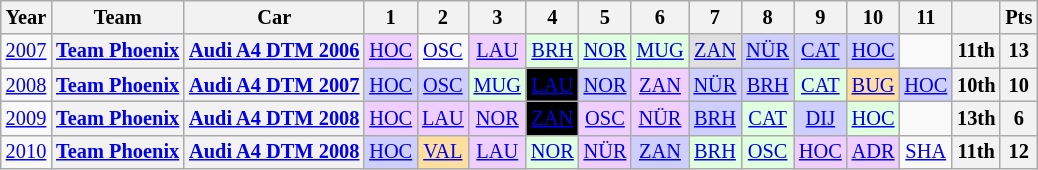<table class="wikitable" style="text-align:center; font-size:85%">
<tr>
<th>Year</th>
<th>Team</th>
<th>Car</th>
<th>1</th>
<th>2</th>
<th>3</th>
<th>4</th>
<th>5</th>
<th>6</th>
<th>7</th>
<th>8</th>
<th>9</th>
<th>10</th>
<th>11</th>
<th></th>
<th>Pts</th>
</tr>
<tr>
<td><a href='#'>2007</a></td>
<th nowrap><a href='#'>Team Phoenix</a></th>
<th nowrap><a href='#'>Audi A4 DTM 2006</a></th>
<td style="background:#efcfff;"><a href='#'>HOC</a><br></td>
<td><a href='#'>OSC</a></td>
<td style="background:#efcfff;"><a href='#'>LAU</a><br></td>
<td style="background:#DFFFDF;"><a href='#'>BRH</a><br></td>
<td style="background:#DFFFDF;"><a href='#'>NOR</a><br></td>
<td style="background:#DFFFDF;"><a href='#'>MUG</a><br></td>
<td style="background:#DFDFDF;"><a href='#'>ZAN</a><br></td>
<td style="background:#CFCFFF;"><a href='#'>NÜR</a><br></td>
<td style="background:#CFCFFF;"><a href='#'>CAT</a><br></td>
<td style="background:#CFCFFF;"><a href='#'>HOC</a><br></td>
<td></td>
<th>11th</th>
<th>13</th>
</tr>
<tr>
<td><a href='#'>2008</a></td>
<th nowrap><a href='#'>Team Phoenix</a></th>
<th nowrap><a href='#'>Audi A4 DTM 2007</a></th>
<td style="background:#CFCFFF;"><a href='#'>HOC</a><br></td>
<td style="background:#CFCFFF;"><a href='#'>OSC</a><br></td>
<td style="background:#DFFFDF;"><a href='#'>MUG</a><br></td>
<td style="background:#000000; color:white"><a href='#'><span>LAU</span></a><br></td>
<td style="background:#CFCFFF;"><a href='#'>NOR</a><br></td>
<td style="background:#efcfff;"><a href='#'>ZAN</a><br></td>
<td style="background:#CFCFFF;"><a href='#'>NÜR</a><br></td>
<td style="background:#CFCFFF;"><a href='#'>BRH</a><br></td>
<td style="background:#DFFFDF;"><a href='#'>CAT</a><br></td>
<td style="background:#ffdf9f;"><a href='#'>BUG</a><br></td>
<td style="background:#CFCFFF;"><a href='#'>HOC</a><br></td>
<th>10th</th>
<th>10</th>
</tr>
<tr>
<td><a href='#'>2009</a></td>
<th nowrap><a href='#'>Team Phoenix</a></th>
<th nowrap><a href='#'>Audi A4 DTM 2008</a></th>
<td style="background:#efcfff;"><a href='#'>HOC</a><br></td>
<td style="background:#efcfff;"><a href='#'>LAU</a><br></td>
<td style="background:#efcfff;"><a href='#'>NOR</a><br></td>
<td style="background:#000000; color:white"><a href='#'><span>ZAN</span></a><br></td>
<td style="background:#efcfff;"><a href='#'>OSC</a><br></td>
<td style="background:#efcfff;"><a href='#'>NÜR</a><br></td>
<td style="background:#CFCFFF;"><a href='#'>BRH</a><br></td>
<td style="background:#DFFFDF;"><a href='#'>CAT</a><br></td>
<td style="background:#CFCFFF;"><a href='#'>DIJ</a><br></td>
<td style="background:#DFFFDF;"><a href='#'>HOC</a><br></td>
<td></td>
<th>13th</th>
<th>6</th>
</tr>
<tr>
<td><a href='#'>2010</a></td>
<th nowrap><a href='#'>Team Phoenix</a></th>
<th nowrap><a href='#'>Audi A4 DTM 2008</a></th>
<td style="background:#CFCFFF;"><a href='#'>HOC</a><br></td>
<td style="background:#ffdf9f;"><a href='#'>VAL</a><br></td>
<td style="background:#efcfff;"><a href='#'>LAU</a><br></td>
<td style="background:#DFFFDF;"><a href='#'>NOR</a><br></td>
<td style="background:#efcfff;"><a href='#'>NÜR</a><br></td>
<td style="background:#CFCFFF;"><a href='#'>ZAN</a><br></td>
<td style="background:#DFFFDF;"><a href='#'>BRH</a><br></td>
<td style="background:#DFFFDF;"><a href='#'>OSC</a><br></td>
<td style="background:#efcfff;"><a href='#'>HOC</a><br></td>
<td style="background:#efcfff;"><a href='#'>ADR</a><br></td>
<td><a href='#'>SHA</a></td>
<th>11th</th>
<th>12</th>
</tr>
</table>
